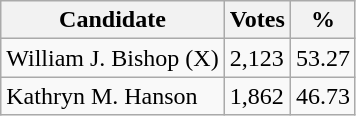<table class="wikitable">
<tr>
<th>Candidate</th>
<th>Votes</th>
<th>%</th>
</tr>
<tr>
<td>William J. Bishop (X)</td>
<td>2,123</td>
<td>53.27</td>
</tr>
<tr>
<td>Kathryn M. Hanson</td>
<td>1,862</td>
<td>46.73</td>
</tr>
</table>
